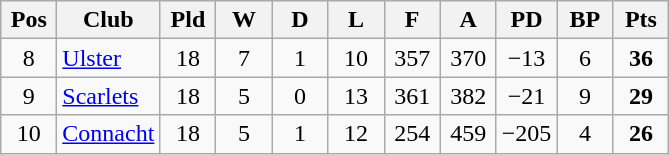<table class="wikitable" style="text-align:center">
<tr>
<th width=30>Pos</th>
<th>Club</th>
<th width=30>Pld</th>
<th width=30>W</th>
<th width=30>D</th>
<th width=30>L</th>
<th width=30>F</th>
<th width=30>A</th>
<th width=30>PD</th>
<th width=30>BP</th>
<th width=30>Pts</th>
</tr>
<tr>
<td>8</td>
<td align=left> <a href='#'>Ulster</a></td>
<td>18</td>
<td>7</td>
<td>1</td>
<td>10</td>
<td>357</td>
<td>370</td>
<td>−13</td>
<td>6</td>
<td><strong>36</strong></td>
</tr>
<tr>
<td>9</td>
<td align=left> <a href='#'>Scarlets</a></td>
<td>18</td>
<td>5</td>
<td>0</td>
<td>13</td>
<td>361</td>
<td>382</td>
<td>−21</td>
<td>9</td>
<td><strong>29</strong></td>
</tr>
<tr>
<td>10</td>
<td align=left> <a href='#'>Connacht</a></td>
<td>18</td>
<td>5</td>
<td>1</td>
<td>12</td>
<td>254</td>
<td>459</td>
<td>−205</td>
<td>4</td>
<td><strong>26</strong></td>
</tr>
</table>
